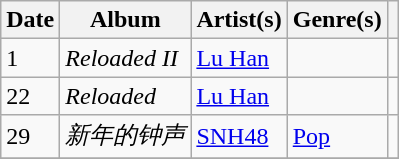<table class="wikitable">
<tr>
<th>Date</th>
<th>Album</th>
<th>Artist(s)</th>
<th>Genre(s)</th>
<th></th>
</tr>
<tr>
<td>1</td>
<td><em>Reloaded II</em></td>
<td><a href='#'>Lu Han</a></td>
<td></td>
<td></td>
</tr>
<tr>
<td>22</td>
<td><em>Reloaded</em></td>
<td><a href='#'>Lu Han</a></td>
<td></td>
<td></td>
</tr>
<tr>
<td>29</td>
<td><em>新年的钟声</em></td>
<td><a href='#'>SNH48</a></td>
<td><a href='#'>Pop</a></td>
<td></td>
</tr>
<tr>
</tr>
</table>
